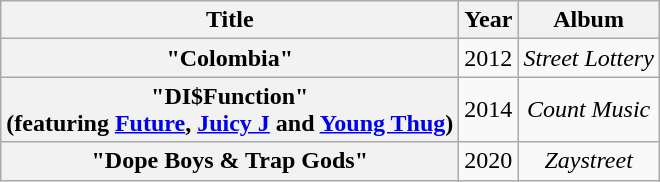<table class="wikitable plainrowheaders" style="text-align:center;">
<tr>
<th>Title</th>
<th>Year</th>
<th>Album</th>
</tr>
<tr>
<th scope="row">"Colombia"</th>
<td>2012</td>
<td><em>Street Lottery</em></td>
</tr>
<tr>
<th scope="row">"DI$Function"<br><span>(featuring <a href='#'>Future</a>, <a href='#'>Juicy J</a> and <a href='#'>Young Thug</a>)</span></th>
<td>2014</td>
<td><em>Count Music</em></td>
</tr>
<tr>
<th scope="row">"Dope Boys & Trap Gods"<br></th>
<td>2020</td>
<td><em>Zaystreet</em></td>
</tr>
</table>
